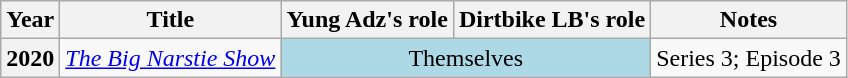<table class="wikitable sortable plainrowheaders">
<tr>
<th>Year</th>
<th>Title</th>
<th>Yung Adz's role</th>
<th>Dirtbike LB's role</th>
<th class="unsortable">Notes</th>
</tr>
<tr>
<th scope="row">2020</th>
<td><em><a href='#'>The Big Narstie Show</a></em></td>
<td style="background:lightblue;" align="center" colspan="2">Themselves</td>
<td>Series 3; Episode 3</td>
</tr>
</table>
